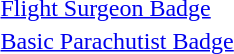<table>
<tr>
<td></td>
<td><a href='#'>Flight Surgeon Badge</a></td>
</tr>
<tr>
<td></td>
<td><a href='#'>Basic Parachutist Badge</a></td>
</tr>
</table>
